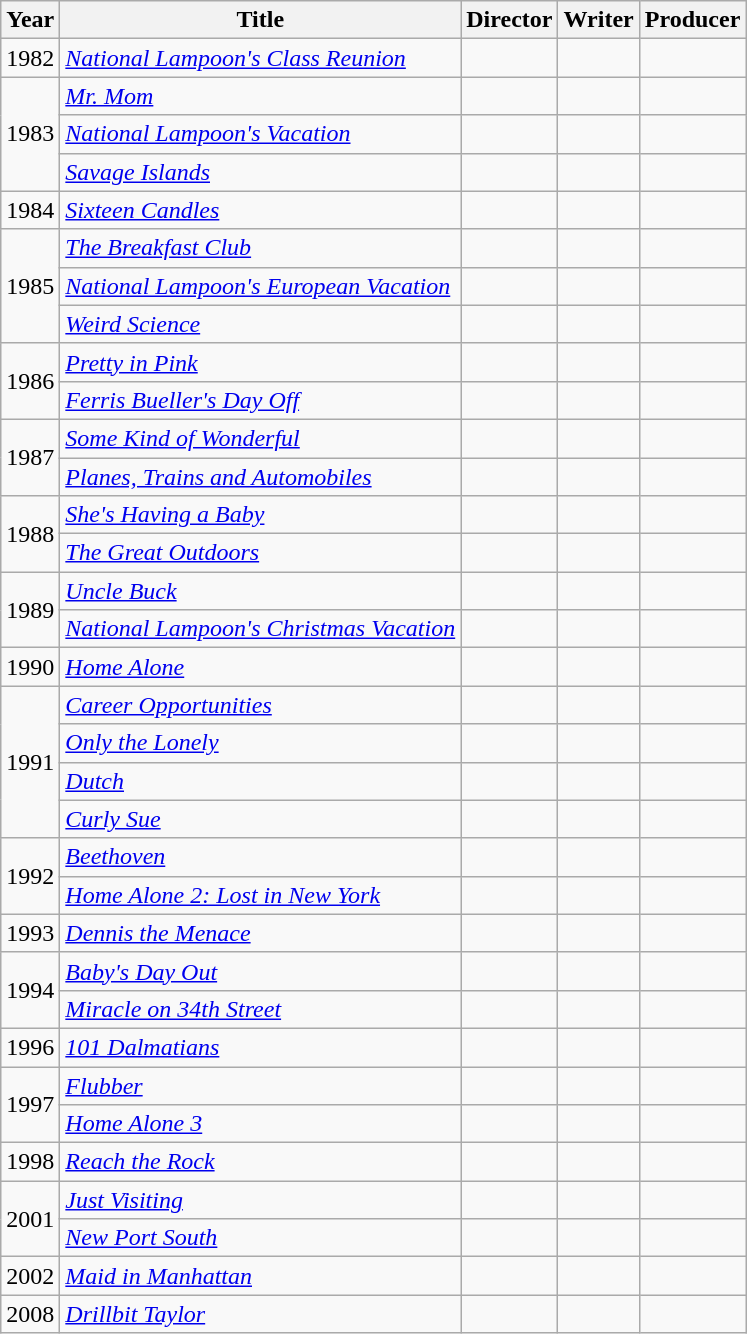<table class="wikitable sortable">
<tr>
<th scope="col">Year</th>
<th scope="col">Title</th>
<th scope="col">Director</th>
<th scope="col">Writer</th>
<th scope="col">Producer</th>
</tr>
<tr>
<td>1982</td>
<td scope="row"><em><a href='#'>National Lampoon's Class Reunion</a></em></td>
<td></td>
<td></td>
<td></td>
</tr>
<tr>
<td rowspan="3">1983</td>
<td scope="row"><em><a href='#'>Mr. Mom</a></em></td>
<td></td>
<td></td>
<td></td>
</tr>
<tr>
<td scope="row"><em><a href='#'>National Lampoon's Vacation</a></em></td>
<td></td>
<td></td>
<td></td>
</tr>
<tr>
<td scope="row"><em><a href='#'>Savage Islands</a></em></td>
<td></td>
<td></td>
<td></td>
</tr>
<tr>
<td>1984</td>
<td scope="row"><em><a href='#'>Sixteen Candles</a></em></td>
<td></td>
<td></td>
<td></td>
</tr>
<tr>
<td rowspan=3>1985</td>
<td scope="row"><em><a href='#'>The Breakfast Club</a></em></td>
<td></td>
<td></td>
<td></td>
</tr>
<tr>
<td scope="row"><em><a href='#'>National Lampoon's European Vacation</a></em></td>
<td></td>
<td></td>
<td></td>
</tr>
<tr>
<td scope="row"><em><a href='#'>Weird Science</a></em></td>
<td></td>
<td></td>
<td></td>
</tr>
<tr>
<td rowspan=2>1986</td>
<td scope="row"><em><a href='#'>Pretty in Pink</a></em></td>
<td></td>
<td></td>
<td></td>
</tr>
<tr>
<td scope="row"><em><a href='#'>Ferris Bueller's Day Off</a></em></td>
<td></td>
<td></td>
<td></td>
</tr>
<tr>
<td rowspan=2>1987</td>
<td scope="row"><em><a href='#'>Some Kind of Wonderful</a></em></td>
<td></td>
<td></td>
<td></td>
</tr>
<tr>
<td scope="row"><em><a href='#'>Planes, Trains and Automobiles</a></em></td>
<td></td>
<td></td>
<td></td>
</tr>
<tr>
<td rowspan=2>1988</td>
<td scope="row"><em><a href='#'>She's Having a Baby</a></em></td>
<td></td>
<td></td>
<td></td>
</tr>
<tr>
<td scope="row"><em><a href='#'>The Great Outdoors</a></em></td>
<td></td>
<td></td>
<td></td>
</tr>
<tr>
<td rowspan=2>1989</td>
<td scope="row"><em><a href='#'>Uncle Buck</a></em></td>
<td></td>
<td></td>
<td></td>
</tr>
<tr>
<td scope="row"><em><a href='#'>National Lampoon's Christmas Vacation</a></em></td>
<td></td>
<td></td>
<td></td>
</tr>
<tr>
<td>1990</td>
<td scope="row"><em><a href='#'>Home Alone</a></em></td>
<td></td>
<td></td>
<td></td>
</tr>
<tr>
<td rowspan=4>1991</td>
<td scope="row"><em><a href='#'>Career Opportunities</a></em></td>
<td></td>
<td></td>
<td></td>
</tr>
<tr>
<td scope="row"><em><a href='#'>Only the Lonely</a></em></td>
<td></td>
<td></td>
<td></td>
</tr>
<tr>
<td scope="row"><em><a href='#'>Dutch</a></em></td>
<td></td>
<td></td>
<td></td>
</tr>
<tr>
<td scope="row"><em><a href='#'>Curly Sue</a></em></td>
<td></td>
<td></td>
<td></td>
</tr>
<tr>
<td rowspan=2>1992</td>
<td scope="row"><em><a href='#'>Beethoven</a></em></td>
<td></td>
<td></td>
<td></td>
</tr>
<tr>
<td scope="row"><em><a href='#'>Home Alone 2: Lost in New York</a></em></td>
<td></td>
<td></td>
<td></td>
</tr>
<tr>
<td>1993</td>
<td scope="row"><em><a href='#'>Dennis the Menace</a></em></td>
<td></td>
<td></td>
<td></td>
</tr>
<tr>
<td rowspan=2>1994</td>
<td scope="row"><em><a href='#'>Baby's Day Out</a></em></td>
<td></td>
<td></td>
<td></td>
</tr>
<tr>
<td scope="row"><em><a href='#'>Miracle on 34th Street</a></em></td>
<td></td>
<td></td>
<td></td>
</tr>
<tr>
<td>1996</td>
<td scope="row"><em><a href='#'>101 Dalmatians</a></em></td>
<td></td>
<td></td>
<td></td>
</tr>
<tr>
<td rowspan=2>1997</td>
<td scope="row"><em><a href='#'>Flubber</a></em></td>
<td></td>
<td></td>
<td></td>
</tr>
<tr>
<td scope="row"><em><a href='#'>Home Alone 3</a></em></td>
<td></td>
<td></td>
<td></td>
</tr>
<tr>
<td>1998</td>
<td scope="row"><em><a href='#'>Reach the Rock</a></em></td>
<td></td>
<td></td>
<td></td>
</tr>
<tr>
<td rowspan=2>2001</td>
<td scope="row"><em><a href='#'>Just Visiting</a></em></td>
<td></td>
<td></td>
<td></td>
</tr>
<tr>
<td scope="row"><em><a href='#'>New Port South</a></em></td>
<td></td>
<td></td>
<td></td>
</tr>
<tr>
<td>2002</td>
<td scope="row"><em><a href='#'>Maid in Manhattan</a></em></td>
<td></td>
<td></td>
<td></td>
</tr>
<tr>
<td>2008</td>
<td scope="row"><em><a href='#'>Drillbit Taylor</a></em></td>
<td></td>
<td></td>
<td></td>
</tr>
</table>
